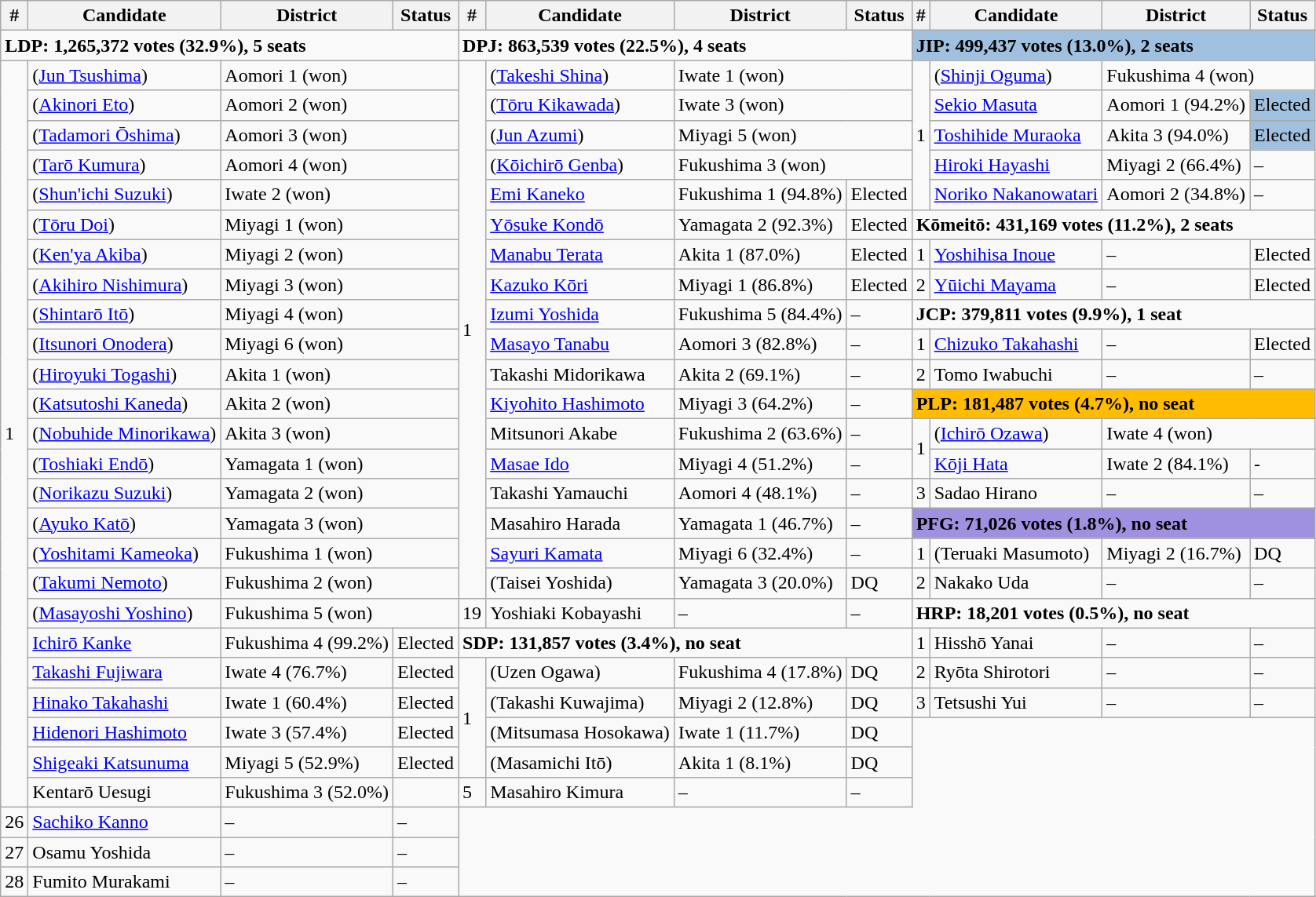<table class="wikitable">
<tr>
<th>#</th>
<th>Candidate</th>
<th>District</th>
<th>Status</th>
<th>#</th>
<th>Candidate</th>
<th>District</th>
<th>Status</th>
<th>#</th>
<th>Candidate</th>
<th>District</th>
<th>Status</th>
</tr>
<tr>
<td colspan="4" ><strong>LDP: 1,265,372 votes (32.9%), 5 seats</strong></td>
<td colspan="4" ><strong>DPJ: 863,539 votes (22.5%), 4 seats</strong></td>
<td colspan="4" bgcolor="#A0C0E0"><strong>JIP: 499,437 votes (13.0%), 2 seats</strong></td>
</tr>
<tr>
<td rowspan="25">1</td>
<td>(<a href='#'>Jun Tsushima</a>)</td>
<td colspan="2">Aomori 1 (won)</td>
<td rowspan="18">1</td>
<td>(<a href='#'>Takeshi Shina</a>)</td>
<td colspan="2">Iwate 1 (won)</td>
<td rowspan="5">1</td>
<td>(<a href='#'>Shinji Oguma</a>)</td>
<td colspan="2">Fukushima 4 (won)</td>
</tr>
<tr>
<td>(<a href='#'>Akinori Eto</a>)</td>
<td colspan="2">Aomori 2 (won)</td>
<td>(<a href='#'>Tōru Kikawada</a>)</td>
<td colspan="2">Iwate 3 (won)</td>
<td><a href='#'>Sekio Masuta</a></td>
<td>Aomori 1 (94.2%)</td>
<td bgcolor="#A0C0E0">Elected</td>
</tr>
<tr>
<td>(<a href='#'>Tadamori Ōshima</a>)</td>
<td colspan="2">Aomori 3 (won)</td>
<td>(<a href='#'>Jun Azumi</a>)</td>
<td colspan="2">Miyagi 5 (won)</td>
<td><a href='#'>Toshihide Muraoka</a></td>
<td>Akita 3 (94.0%)</td>
<td bgcolor="#A0C0E0">Elected</td>
</tr>
<tr>
<td>(<a href='#'>Tarō Kumura</a>)</td>
<td colspan="2">Aomori 4 (won)</td>
<td>(<a href='#'>Kōichirō Genba</a>)</td>
<td colspan="2">Fukushima 3 (won)</td>
<td><a href='#'>Hiroki Hayashi</a></td>
<td>Miyagi 2 (66.4%)</td>
<td>–</td>
</tr>
<tr>
<td>(<a href='#'>Shun'ichi Suzuki</a>)</td>
<td colspan="2">Iwate 2 (won)</td>
<td><a href='#'>Emi Kaneko</a></td>
<td>Fukushima 1 (94.8%)</td>
<td>Elected</td>
<td><a href='#'>Noriko Nakanowatari</a></td>
<td>Aomori 2 (34.8%)</td>
<td>–</td>
</tr>
<tr>
<td>(<a href='#'>Tōru Doi</a>)</td>
<td colspan="2">Miyagi 1 (won)</td>
<td><a href='#'>Yōsuke Kondō</a></td>
<td>Yamagata 2 (92.3%)</td>
<td>Elected</td>
<td colspan="4" ><strong>Kōmeitō: 431,169 votes (11.2%), 2 seats</strong></td>
</tr>
<tr>
<td>(<a href='#'>Ken'ya Akiba</a>)</td>
<td colspan="2">Miyagi 2 (won)</td>
<td><a href='#'>Manabu Terata</a></td>
<td>Akita 1 (87.0%)</td>
<td>Elected</td>
<td>1</td>
<td><a href='#'>Yoshihisa Inoue</a></td>
<td>–</td>
<td>Elected</td>
</tr>
<tr>
<td>(<a href='#'>Akihiro Nishimura</a>)</td>
<td colspan="2">Miyagi 3 (won)</td>
<td><a href='#'>Kazuko Kōri</a></td>
<td>Miyagi 1 (86.8%)</td>
<td>Elected</td>
<td>2</td>
<td><a href='#'>Yūichi Mayama</a></td>
<td>–</td>
<td>Elected</td>
</tr>
<tr>
<td>(<a href='#'>Shintarō Itō</a>)</td>
<td colspan="2">Miyagi 4 (won)</td>
<td><a href='#'>Izumi Yoshida</a></td>
<td>Fukushima 5 (84.4%)</td>
<td>–</td>
<td colspan="4" ><strong>JCP: 379,811 votes (9.9%), 1 seat</strong></td>
</tr>
<tr>
<td>(<a href='#'>Itsunori Onodera</a>)</td>
<td colspan="2">Miyagi 6 (won)</td>
<td><a href='#'>Masayo Tanabu</a></td>
<td>Aomori 3 (82.8%)</td>
<td>–</td>
<td>1</td>
<td><a href='#'>Chizuko Takahashi</a></td>
<td>–</td>
<td>Elected</td>
</tr>
<tr>
<td>(<a href='#'>Hiroyuki Togashi</a>)</td>
<td colspan="2">Akita 1 (won)</td>
<td>Takashi Midorikawa</td>
<td>Akita 2 (69.1%)</td>
<td>–</td>
<td>2</td>
<td>Tomo Iwabuchi</td>
<td>–</td>
<td>–</td>
</tr>
<tr>
<td>(<a href='#'>Katsutoshi Kaneda</a>)</td>
<td colspan="2">Akita 2 (won)</td>
<td><a href='#'>Kiyohito Hashimoto</a></td>
<td>Miyagi 3 (64.2%)</td>
<td>–</td>
<td colspan="4" bgcolor="#FFBC00"><strong>PLP: 181,487 votes (4.7%), no seat</strong></td>
</tr>
<tr>
<td>(<a href='#'>Nobuhide Minorikawa</a>)</td>
<td colspan="2">Akita 3 (won)</td>
<td>Mitsunori Akabe</td>
<td>Fukushima 2 (63.6%)</td>
<td>–</td>
<td rowspan="2">1</td>
<td>(<a href='#'>Ichirō Ozawa</a>)</td>
<td colspan="2">Iwate 4 (won)</td>
</tr>
<tr>
<td>(<a href='#'>Toshiaki Endō</a>)</td>
<td colspan="2">Yamagata 1 (won)</td>
<td><a href='#'>Masae Ido</a></td>
<td>Miyagi 4 (51.2%)</td>
<td>–</td>
<td><a href='#'>Kōji Hata</a></td>
<td>Iwate 2 (84.1%)</td>
<td>-</td>
</tr>
<tr>
<td>(<a href='#'>Norikazu Suzuki</a>)</td>
<td colspan="2">Yamagata 2 (won)</td>
<td>Takashi Yamauchi</td>
<td>Aomori 4 (48.1%)</td>
<td>–</td>
<td>3</td>
<td>Sadao Hirano</td>
<td>–</td>
<td>–</td>
</tr>
<tr>
<td>(<a href='#'>Ayuko Katō</a>)</td>
<td colspan="2">Yamagata 3 (won)</td>
<td>Masahiro Harada</td>
<td>Yamagata 1 (46.7%)</td>
<td>–</td>
<td colspan="4" bgcolor="#A090E0"><strong>PFG: 71,026 votes (1.8%), no seat</strong></td>
</tr>
<tr>
<td>(<a href='#'>Yoshitami Kameoka</a>)</td>
<td colspan="2">Fukushima 1 (won)</td>
<td><a href='#'>Sayuri Kamata</a></td>
<td>Miyagi 6 (32.4%)</td>
<td>–</td>
<td>1</td>
<td>(Teruaki Masumoto)</td>
<td>Miyagi 2 (16.7%)</td>
<td>DQ</td>
</tr>
<tr>
<td>(<a href='#'>Takumi Nemoto</a>)</td>
<td colspan="2">Fukushima 2 (won)</td>
<td>(Taisei Yoshida)</td>
<td>Yamagata 3 (20.0%)</td>
<td>DQ</td>
<td>2</td>
<td>Nakako Uda</td>
<td>–</td>
<td>–</td>
</tr>
<tr>
<td>(<a href='#'>Masayoshi Yoshino</a>)</td>
<td colspan="2">Fukushima 5 (won)</td>
<td>19</td>
<td>Yoshiaki Kobayashi</td>
<td>–</td>
<td>–</td>
<td colspan="4"><strong>HRP: 18,201 votes (0.5%), no seat</strong></td>
</tr>
<tr>
<td><a href='#'>Ichirō Kanke</a></td>
<td>Fukushima 4 (99.2%)</td>
<td>Elected</td>
<td colspan="4" ><strong>SDP: 131,857 votes (3.4%), no seat</strong></td>
<td>1</td>
<td>Hisshō Yanai</td>
<td>–</td>
<td>–</td>
</tr>
<tr>
<td><a href='#'>Takashi Fujiwara</a></td>
<td>Iwate 4 (76.7%)</td>
<td>Elected</td>
<td rowspan="4">1</td>
<td>(Uzen Ogawa)</td>
<td>Fukushima 4 (17.8%)</td>
<td>DQ</td>
<td>2</td>
<td>Ryōta Shirotori</td>
<td>–</td>
<td>–</td>
</tr>
<tr>
<td><a href='#'>Hinako Takahashi</a></td>
<td>Iwate 1 (60.4%)</td>
<td>Elected</td>
<td>(Takashi Kuwajima)</td>
<td>Miyagi 2 (12.8%)</td>
<td>DQ</td>
<td>3</td>
<td>Tetsushi Yui</td>
<td>–</td>
<td>–</td>
</tr>
<tr>
<td><a href='#'>Hidenori Hashimoto</a></td>
<td>Iwate 3 (57.4%)</td>
<td>Elected</td>
<td>(Mitsumasa Hosokawa)</td>
<td>Iwate 1 (11.7%)</td>
<td>DQ</td>
</tr>
<tr>
<td><a href='#'>Shigeaki Katsunuma</a></td>
<td>Miyagi 5 (52.9%)</td>
<td>Elected</td>
<td>(Masamichi Itō)</td>
<td>Akita 1 (8.1%)</td>
<td>DQ</td>
</tr>
<tr>
<td>Kentarō Uesugi</td>
<td>Fukushima 3 (52.0%)</td>
<td></td>
<td>5</td>
<td>Masahiro Kimura</td>
<td>–</td>
<td>–</td>
</tr>
<tr>
<td>26</td>
<td><a href='#'>Sachiko Kanno</a></td>
<td>–</td>
<td>–</td>
</tr>
<tr>
<td>27</td>
<td>Osamu Yoshida</td>
<td>–</td>
<td>–</td>
</tr>
<tr>
<td>28</td>
<td>Fumito Murakami</td>
<td>–</td>
<td>–</td>
</tr>
</table>
